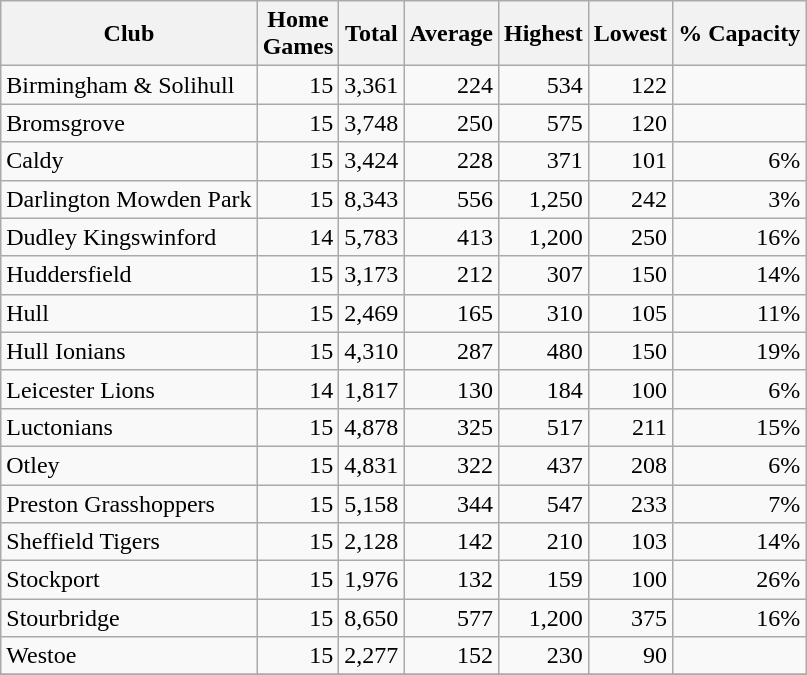<table class="wikitable sortable" style="text-align:right">
<tr>
<th>Club</th>
<th>Home<br>Games</th>
<th>Total</th>
<th>Average</th>
<th>Highest</th>
<th>Lowest</th>
<th>% Capacity</th>
</tr>
<tr>
<td style="text-align:left">Birmingham & Solihull</td>
<td>15</td>
<td>3,361</td>
<td>224</td>
<td>534</td>
<td>122</td>
<td></td>
</tr>
<tr>
<td style="text-align:left">Bromsgrove</td>
<td>15</td>
<td>3,748</td>
<td>250</td>
<td>575</td>
<td>120</td>
<td></td>
</tr>
<tr>
<td style="text-align:left">Caldy</td>
<td>15</td>
<td>3,424</td>
<td>228</td>
<td>371</td>
<td>101</td>
<td>6%</td>
</tr>
<tr>
<td style="text-align:left">Darlington Mowden Park</td>
<td>15</td>
<td>8,343</td>
<td>556</td>
<td>1,250</td>
<td>242</td>
<td>3%</td>
</tr>
<tr>
<td style="text-align:left">Dudley Kingswinford</td>
<td>14</td>
<td>5,783</td>
<td>413</td>
<td>1,200</td>
<td>250</td>
<td>16%</td>
</tr>
<tr>
<td style="text-align:left">Huddersfield</td>
<td>15</td>
<td>3,173</td>
<td>212</td>
<td>307</td>
<td>150</td>
<td>14%</td>
</tr>
<tr>
<td style="text-align:left">Hull</td>
<td>15</td>
<td>2,469</td>
<td>165</td>
<td>310</td>
<td>105</td>
<td>11%</td>
</tr>
<tr>
<td style="text-align:left">Hull Ionians</td>
<td>15</td>
<td>4,310</td>
<td>287</td>
<td>480</td>
<td>150</td>
<td>19%</td>
</tr>
<tr>
<td style="text-align:left">Leicester Lions</td>
<td>14</td>
<td>1,817</td>
<td>130</td>
<td>184</td>
<td>100</td>
<td>6%</td>
</tr>
<tr>
<td style="text-align:left">Luctonians</td>
<td>15</td>
<td>4,878</td>
<td>325</td>
<td>517</td>
<td>211</td>
<td>15%</td>
</tr>
<tr>
<td style="text-align:left">Otley</td>
<td>15</td>
<td>4,831</td>
<td>322</td>
<td>437</td>
<td>208</td>
<td>6%</td>
</tr>
<tr>
<td style="text-align:left">Preston Grasshoppers</td>
<td>15</td>
<td>5,158</td>
<td>344</td>
<td>547</td>
<td>233</td>
<td>7%</td>
</tr>
<tr>
<td style="text-align:left">Sheffield Tigers</td>
<td>15</td>
<td>2,128</td>
<td>142</td>
<td>210</td>
<td>103</td>
<td>14%</td>
</tr>
<tr>
<td style="text-align:left">Stockport</td>
<td>15</td>
<td>1,976</td>
<td>132</td>
<td>159</td>
<td>100</td>
<td>26%</td>
</tr>
<tr>
<td style="text-align:left">Stourbridge</td>
<td>15</td>
<td>8,650</td>
<td>577</td>
<td>1,200</td>
<td>375</td>
<td>16%</td>
</tr>
<tr>
<td style="text-align:left">Westoe</td>
<td>15</td>
<td>2,277</td>
<td>152</td>
<td>230</td>
<td>90</td>
<td></td>
</tr>
<tr>
</tr>
</table>
